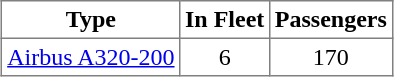<table class="toccolours" border="1" cellpadding="3" style="border-collapse:collapse;margin:1em auto;">
<tr>
<th>Type</th>
<th>In Fleet</th>
<th>Passengers</th>
</tr>
<tr>
<td><a href='#'>Airbus A320-200</a></td>
<td align=center>6</td>
<td align=center>170</td>
</tr>
</table>
